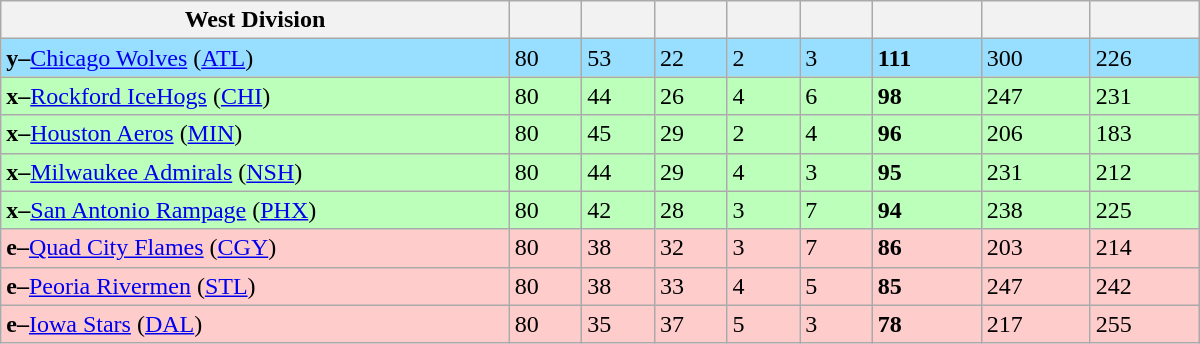<table class="wikitable" style="width:50em">
<tr>
<th width="35%">West Division</th>
<th width="5%"></th>
<th width="5%"></th>
<th width="5%"></th>
<th width="5%"></th>
<th width="5%"></th>
<th width="7.5%"></th>
<th width="7.5%"></th>
<th width="7.5%"></th>
</tr>
<tr bgcolor="#97DEFF">
<td><strong>y–</strong><a href='#'>Chicago Wolves</a> (<a href='#'>ATL</a>)</td>
<td>80</td>
<td>53</td>
<td>22</td>
<td>2</td>
<td>3</td>
<td><strong>111</strong></td>
<td>300</td>
<td>226</td>
</tr>
<tr bgcolor="#bbffbb">
<td><strong>x–</strong><a href='#'>Rockford IceHogs</a> (<a href='#'>CHI</a>)</td>
<td>80</td>
<td>44</td>
<td>26</td>
<td>4</td>
<td>6</td>
<td><strong>98</strong></td>
<td>247</td>
<td>231</td>
</tr>
<tr bgcolor="#bbffbb">
<td><strong>x–</strong><a href='#'>Houston Aeros</a> (<a href='#'>MIN</a>)</td>
<td>80</td>
<td>45</td>
<td>29</td>
<td>2</td>
<td>4</td>
<td><strong>96</strong></td>
<td>206</td>
<td>183</td>
</tr>
<tr bgcolor="#bbffbb">
<td><strong>x–</strong><a href='#'>Milwaukee Admirals</a> (<a href='#'>NSH</a>)</td>
<td>80</td>
<td>44</td>
<td>29</td>
<td>4</td>
<td>3</td>
<td><strong>95</strong></td>
<td>231</td>
<td>212</td>
</tr>
<tr bgcolor="#bbffbb">
<td><strong>x–</strong><a href='#'>San Antonio Rampage</a> (<a href='#'>PHX</a>)</td>
<td>80</td>
<td>42</td>
<td>28</td>
<td>3</td>
<td>7</td>
<td><strong>94</strong></td>
<td>238</td>
<td>225</td>
</tr>
<tr bgcolor=#ffcccc>
<td><strong>e–</strong><a href='#'>Quad City Flames</a> (<a href='#'>CGY</a>)</td>
<td>80</td>
<td>38</td>
<td>32</td>
<td>3</td>
<td>7</td>
<td><strong>86</strong></td>
<td>203</td>
<td>214</td>
</tr>
<tr bgcolor=#ffcccc>
<td><strong>e–</strong><a href='#'>Peoria Rivermen</a> (<a href='#'>STL</a>)</td>
<td>80</td>
<td>38</td>
<td>33</td>
<td>4</td>
<td>5</td>
<td><strong>85</strong></td>
<td>247</td>
<td>242</td>
</tr>
<tr bgcolor=#ffcccc>
<td><strong>e–</strong><a href='#'>Iowa Stars</a> (<a href='#'>DAL</a>)</td>
<td>80</td>
<td>35</td>
<td>37</td>
<td>5</td>
<td>3</td>
<td><strong>78</strong></td>
<td>217</td>
<td>255</td>
</tr>
</table>
